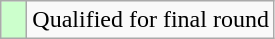<table class="wikitable">
<tr>
<td style="width:10px; background:#cfc"></td>
<td>Qualified for final round</td>
</tr>
</table>
